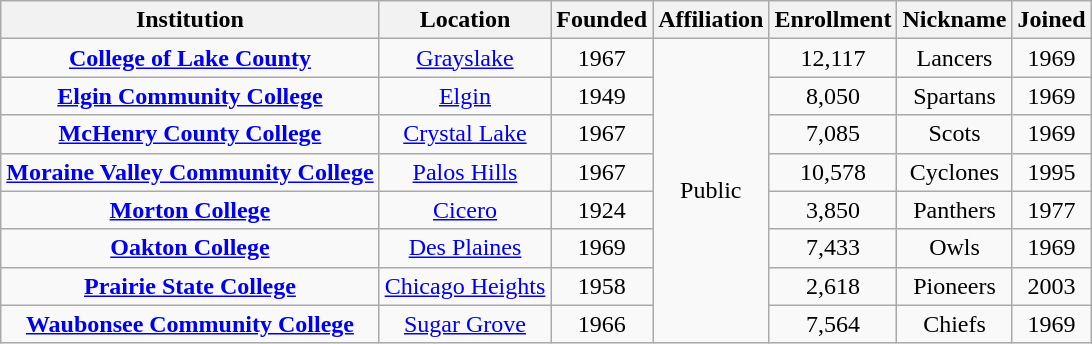<table class="wikitable sortable" style="text-align:center;">
<tr>
<th>Institution</th>
<th>Location</th>
<th>Founded</th>
<th>Affiliation</th>
<th>Enrollment</th>
<th>Nickname</th>
<th>Joined</th>
</tr>
<tr>
<td><strong><a href='#'>College of Lake County</a></strong></td>
<td><a href='#'>Grayslake</a></td>
<td>1967</td>
<td rowspan="8">Public</td>
<td>12,117</td>
<td>Lancers</td>
<td>1969</td>
</tr>
<tr>
<td><strong><a href='#'>Elgin Community College</a></strong></td>
<td><a href='#'>Elgin</a></td>
<td>1949</td>
<td>8,050</td>
<td>Spartans</td>
<td>1969</td>
</tr>
<tr>
<td><strong><a href='#'>McHenry County College</a></strong></td>
<td><a href='#'>Crystal Lake</a></td>
<td>1967</td>
<td>7,085</td>
<td>Scots</td>
<td>1969</td>
</tr>
<tr>
<td><strong><a href='#'>Moraine Valley Community College</a></strong></td>
<td><a href='#'>Palos Hills</a></td>
<td>1967</td>
<td>10,578</td>
<td>Cyclones</td>
<td>1995</td>
</tr>
<tr>
<td><strong><a href='#'>Morton College</a></strong></td>
<td><a href='#'>Cicero</a></td>
<td>1924</td>
<td>3,850</td>
<td>Panthers</td>
<td>1977</td>
</tr>
<tr>
<td><strong><a href='#'>Oakton College</a></strong></td>
<td><a href='#'>Des Plaines</a></td>
<td>1969</td>
<td>7,433</td>
<td>Owls</td>
<td>1969</td>
</tr>
<tr>
<td><strong><a href='#'>Prairie State College</a></strong></td>
<td><a href='#'>Chicago Heights</a></td>
<td>1958</td>
<td>2,618</td>
<td>Pioneers</td>
<td>2003</td>
</tr>
<tr>
<td><strong><a href='#'>Waubonsee Community College</a></strong></td>
<td><a href='#'>Sugar Grove</a></td>
<td>1966</td>
<td>7,564</td>
<td>Chiefs</td>
<td>1969</td>
</tr>
</table>
